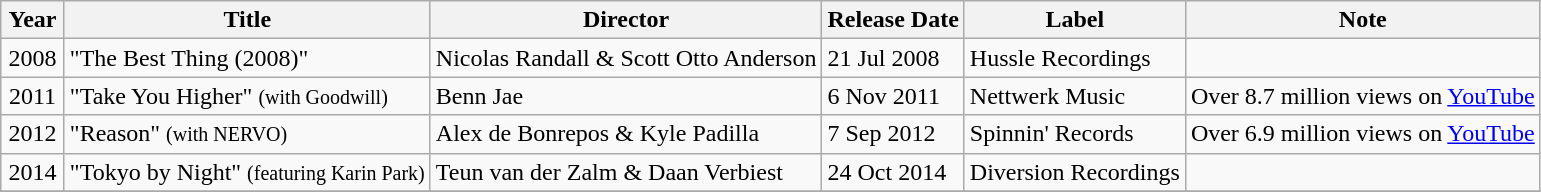<table class="wikitable sortable">
<tr>
<th style="text-align:center; width:35px;">Year</th>
<th>Title</th>
<th>Director</th>
<th>Release Date</th>
<th>Label</th>
<th>Note</th>
</tr>
<tr>
<td style="text-align:center;">2008</td>
<td>"The Best Thing (2008)"</td>
<td>Nicolas Randall & Scott Otto Anderson</td>
<td>21 Jul 2008</td>
<td>Hussle Recordings</td>
<td></td>
</tr>
<tr>
<td style="text-align:center;">2011</td>
<td>"Take You Higher" <small>(with Goodwill)</small></td>
<td>Benn Jae</td>
<td>6 Nov 2011</td>
<td>Nettwerk Music</td>
<td>Over 8.7 million views on <a href='#'>YouTube</a></td>
</tr>
<tr>
<td style="text-align:center;">2012</td>
<td>"Reason" <small>(with NERVO)</small></td>
<td>Alex de Bonrepos & Kyle Padilla</td>
<td>7 Sep 2012</td>
<td>Spinnin' Records</td>
<td>Over 6.9 million views on <a href='#'>YouTube</a></td>
</tr>
<tr>
<td style="text-align:center;">2014</td>
<td>"Tokyo by Night" <small>(featuring Karin Park)</small></td>
<td>Teun van der Zalm & Daan Verbiest</td>
<td>24 Oct 2014</td>
<td>Diversion Recordings</td>
<td></td>
</tr>
<tr>
</tr>
</table>
